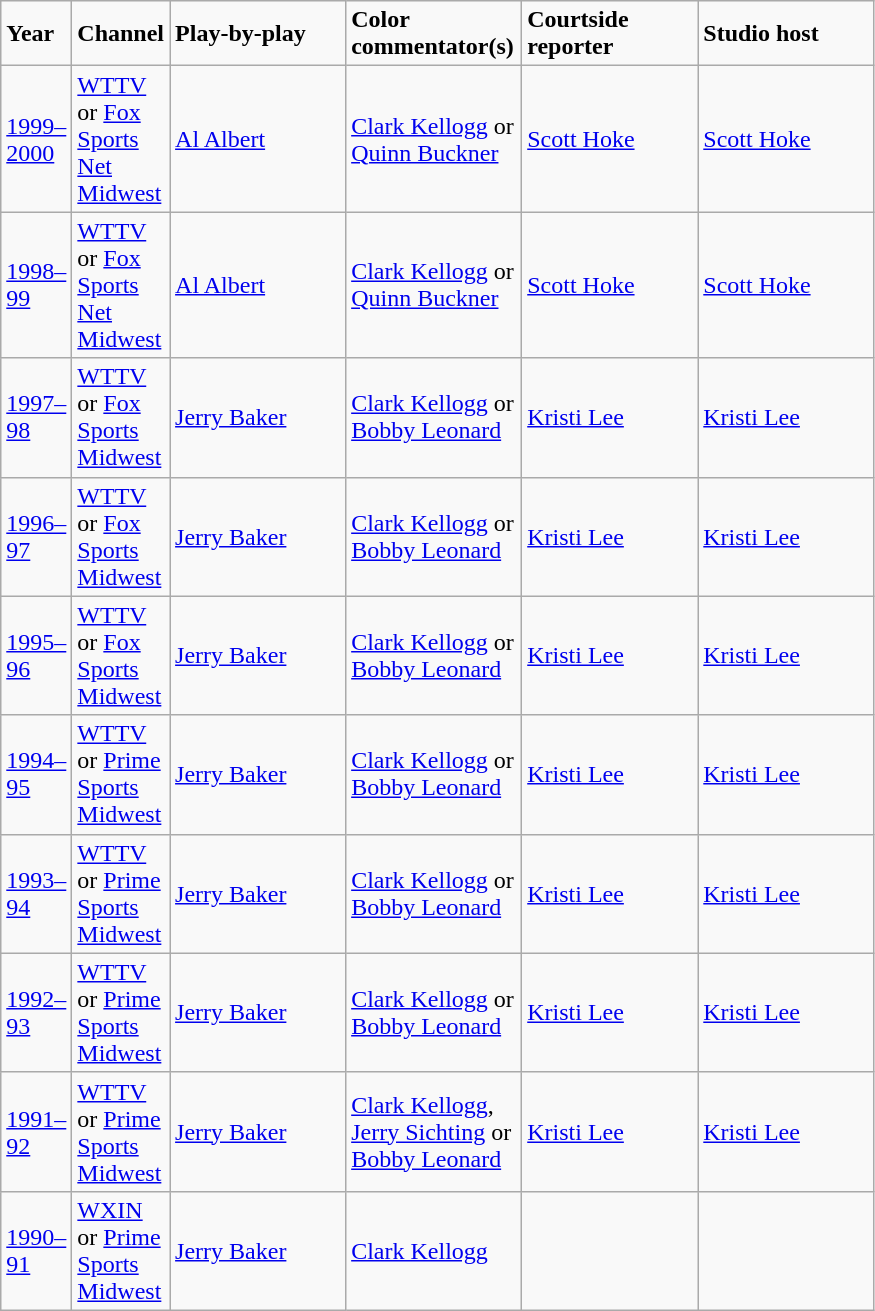<table class="wikitable">
<tr>
<td width="40"><strong>Year</strong></td>
<td width="40"><strong>Channel</strong></td>
<td width="110"><strong>Play-by-play</strong></td>
<td width="110"><strong>Color commentator(s)</strong></td>
<td width="110"><strong>Courtside reporter</strong></td>
<td width="110"><strong>Studio host</strong></td>
</tr>
<tr>
<td><a href='#'>1999–2000</a></td>
<td><a href='#'>WTTV</a> or <a href='#'>Fox Sports Net Midwest</a></td>
<td><a href='#'>Al Albert</a></td>
<td><a href='#'>Clark Kellogg</a> or <a href='#'>Quinn Buckner</a></td>
<td><a href='#'>Scott Hoke</a></td>
<td><a href='#'>Scott Hoke</a></td>
</tr>
<tr>
<td><a href='#'>1998–99</a></td>
<td><a href='#'>WTTV</a> or <a href='#'>Fox Sports Net Midwest</a></td>
<td><a href='#'>Al Albert</a></td>
<td><a href='#'>Clark Kellogg</a> or <a href='#'>Quinn Buckner</a></td>
<td><a href='#'>Scott Hoke</a></td>
<td><a href='#'>Scott Hoke</a></td>
</tr>
<tr>
<td><a href='#'>1997–98</a></td>
<td><a href='#'>WTTV</a> or <a href='#'>Fox Sports Midwest</a></td>
<td><a href='#'>Jerry Baker</a></td>
<td><a href='#'>Clark Kellogg</a> or <a href='#'>Bobby Leonard</a></td>
<td><a href='#'>Kristi Lee</a></td>
<td><a href='#'>Kristi Lee</a></td>
</tr>
<tr>
<td><a href='#'>1996–97</a></td>
<td><a href='#'>WTTV</a> or <a href='#'>Fox Sports Midwest</a></td>
<td><a href='#'>Jerry Baker</a></td>
<td><a href='#'>Clark Kellogg</a> or <a href='#'>Bobby Leonard</a></td>
<td><a href='#'>Kristi Lee</a></td>
<td><a href='#'>Kristi Lee</a></td>
</tr>
<tr>
<td><a href='#'>1995–96</a></td>
<td><a href='#'>WTTV</a> or <a href='#'>Fox Sports Midwest</a></td>
<td><a href='#'>Jerry Baker</a></td>
<td><a href='#'>Clark Kellogg</a> or <a href='#'>Bobby Leonard</a></td>
<td><a href='#'>Kristi Lee</a></td>
<td><a href='#'>Kristi Lee</a></td>
</tr>
<tr>
<td><a href='#'>1994–95</a></td>
<td><a href='#'>WTTV</a> or <a href='#'>Prime Sports Midwest</a></td>
<td><a href='#'>Jerry Baker</a></td>
<td><a href='#'>Clark Kellogg</a> or <a href='#'>Bobby Leonard</a></td>
<td><a href='#'>Kristi Lee</a></td>
<td><a href='#'>Kristi Lee</a></td>
</tr>
<tr>
<td><a href='#'>1993–94</a></td>
<td><a href='#'>WTTV</a> or <a href='#'>Prime Sports Midwest</a></td>
<td><a href='#'>Jerry Baker</a></td>
<td><a href='#'>Clark Kellogg</a> or <a href='#'>Bobby Leonard</a></td>
<td><a href='#'>Kristi Lee</a></td>
<td><a href='#'>Kristi Lee</a></td>
</tr>
<tr>
<td><a href='#'>1992–93</a></td>
<td><a href='#'>WTTV</a> or <a href='#'>Prime Sports Midwest</a></td>
<td><a href='#'>Jerry Baker</a></td>
<td><a href='#'>Clark Kellogg</a> or <a href='#'>Bobby Leonard</a></td>
<td><a href='#'>Kristi Lee</a></td>
<td><a href='#'>Kristi Lee</a></td>
</tr>
<tr>
<td><a href='#'>1991–92</a></td>
<td><a href='#'>WTTV</a> or <a href='#'>Prime Sports Midwest</a></td>
<td><a href='#'>Jerry Baker</a></td>
<td><a href='#'>Clark Kellogg</a>, <a href='#'>Jerry Sichting</a> or <a href='#'>Bobby Leonard</a></td>
<td><a href='#'>Kristi Lee</a></td>
<td><a href='#'>Kristi Lee</a></td>
</tr>
<tr>
<td><a href='#'>1990–91</a></td>
<td><a href='#'>WXIN</a> or <a href='#'>Prime Sports Midwest</a></td>
<td><a href='#'>Jerry Baker</a></td>
<td><a href='#'>Clark Kellogg</a></td>
<td></td>
<td></td>
</tr>
</table>
